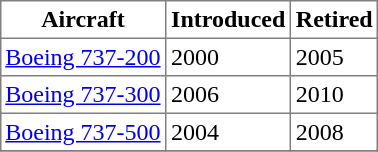<table class="toccolours" border="1" cellpadding="3" style="border-collapse:collapse;margin:1em auto;">
<tr>
<th>Aircraft</th>
<th>Introduced</th>
<th>Retired</th>
</tr>
<tr>
<td><a href='#'>Boeing 737-200</a></td>
<td>2000</td>
<td>2005</td>
</tr>
<tr>
<td><a href='#'>Boeing 737-300</a></td>
<td>2006</td>
<td>2010</td>
</tr>
<tr>
<td><a href='#'>Boeing 737-500</a></td>
<td>2004</td>
<td>2008</td>
</tr>
<tr>
</tr>
</table>
